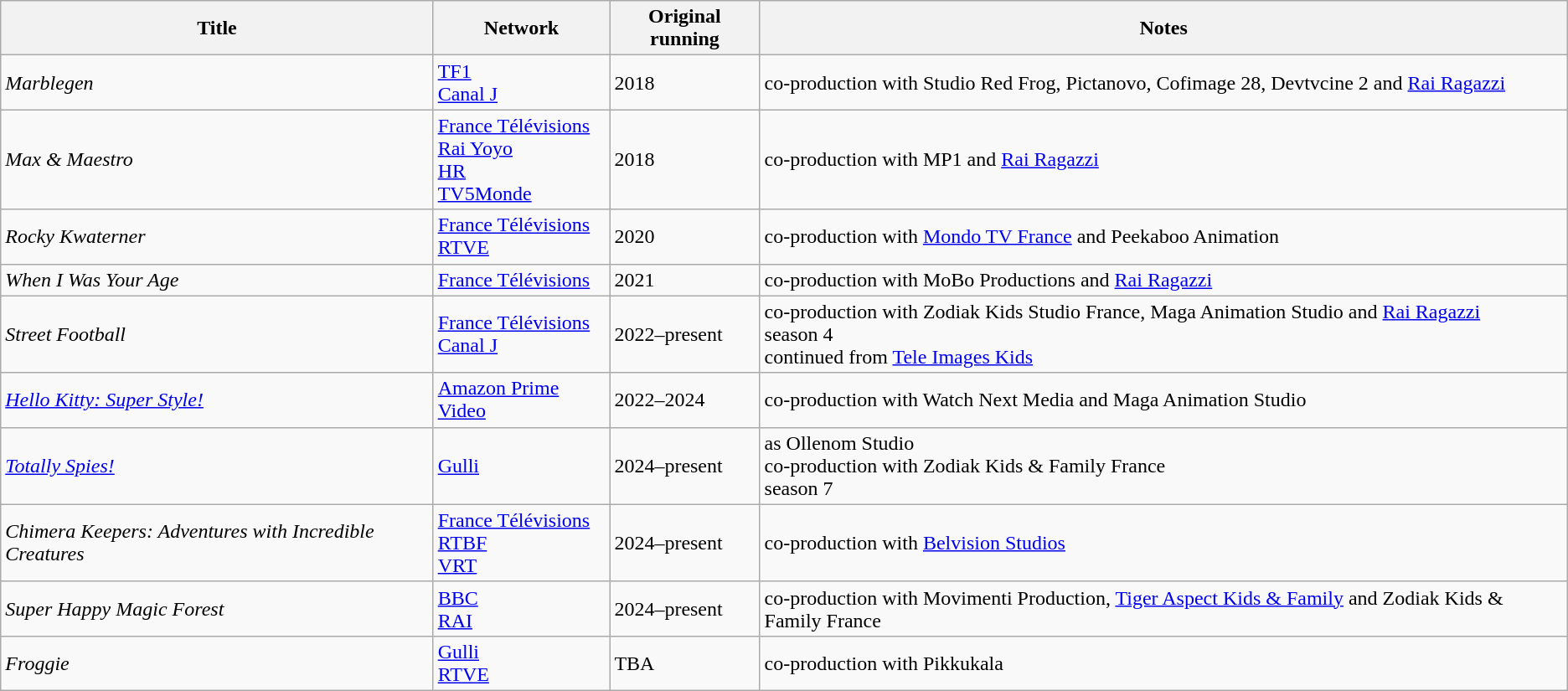<table class="wikitable sortable">
<tr>
<th>Title</th>
<th>Network</th>
<th>Original running</th>
<th>Notes</th>
</tr>
<tr>
<td><em>Marblegen</em></td>
<td><a href='#'>TF1</a><br><a href='#'>Canal J</a></td>
<td>2018</td>
<td>co-production with Studio Red Frog, Pictanovo, Cofimage 28, Devtvcine 2 and <a href='#'>Rai Ragazzi</a></td>
</tr>
<tr>
<td><em>Max & Maestro</em></td>
<td><a href='#'>France Télévisions</a><br><a href='#'>Rai Yoyo</a><br><a href='#'>HR</a><br><a href='#'>TV5Monde</a></td>
<td>2018</td>
<td>co-production with MP1 and <a href='#'>Rai Ragazzi</a></td>
</tr>
<tr>
<td><em>Rocky Kwaterner</em></td>
<td><a href='#'>France Télévisions</a><br><a href='#'>RTVE</a></td>
<td>2020</td>
<td>co-production with <a href='#'>Mondo TV France</a> and Peekaboo Animation</td>
</tr>
<tr>
<td><em>When I Was Your Age</em></td>
<td><a href='#'>France Télévisions</a></td>
<td>2021</td>
<td>co-production with MoBo Productions and <a href='#'>Rai Ragazzi</a></td>
</tr>
<tr>
<td><em>Street Football</em></td>
<td><a href='#'>France Télévisions</a><br><a href='#'>Canal J</a></td>
<td>2022–present</td>
<td>co-production with Zodiak Kids Studio France, Maga Animation Studio and <a href='#'>Rai Ragazzi</a><br>season 4<br>continued from <a href='#'>Tele Images Kids</a></td>
</tr>
<tr>
<td><em><a href='#'>Hello Kitty: Super Style!</a></em></td>
<td><a href='#'>Amazon Prime Video</a></td>
<td>2022–2024</td>
<td>co-production with Watch Next Media and Maga Animation Studio</td>
</tr>
<tr>
<td><em><a href='#'>Totally Spies!</a></em></td>
<td><a href='#'>Gulli</a></td>
<td>2024–present</td>
<td>as Ollenom Studio<br>co-production with Zodiak Kids & Family France<br>season 7</td>
</tr>
<tr>
<td><em>Chimera Keepers: Adventures with Incredible Creatures</em></td>
<td><a href='#'>France Télévisions</a><br><a href='#'>RTBF</a><br><a href='#'>VRT</a></td>
<td>2024–present</td>
<td>co-production with <a href='#'>Belvision Studios</a></td>
</tr>
<tr>
<td><em>Super Happy Magic Forest</em></td>
<td><a href='#'>BBC</a><br><a href='#'>RAI</a></td>
<td>2024–present</td>
<td>co-production with Movimenti Production, <a href='#'>Tiger Aspect Kids & Family</a> and Zodiak Kids & Family France</td>
</tr>
<tr>
<td><em>Froggie</em></td>
<td><a href='#'>Gulli</a><br><a href='#'>RTVE</a></td>
<td>TBA</td>
<td>co-production with Pikkukala</td>
</tr>
</table>
